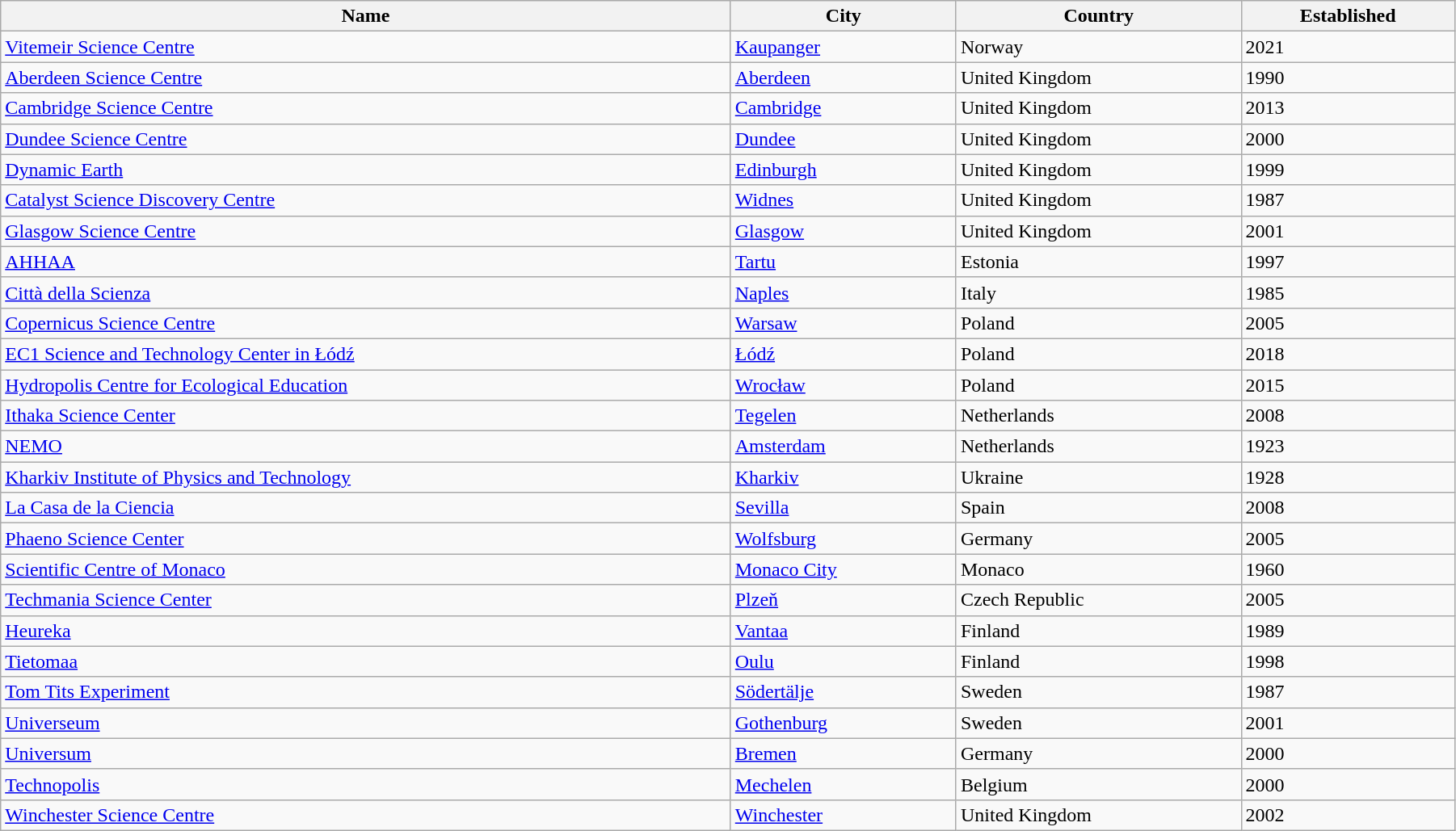<table class="wikitable sortable plainrowheaders" width="95%">
<tr>
<th>Name</th>
<th>City</th>
<th>Country</th>
<th>Established</th>
</tr>
<tr>
<td><a href='#'>Vitemeir Science Centre</a></td>
<td><a href='#'>Kaupanger</a></td>
<td>Norway</td>
<td>2021</td>
</tr>
<tr>
<td><a href='#'>Aberdeen Science Centre</a></td>
<td><a href='#'>Aberdeen</a></td>
<td>United Kingdom</td>
<td>1990</td>
</tr>
<tr>
<td><a href='#'>Cambridge Science Centre</a></td>
<td><a href='#'>Cambridge</a></td>
<td>United Kingdom</td>
<td>2013</td>
</tr>
<tr>
<td><a href='#'>Dundee Science Centre</a></td>
<td><a href='#'>Dundee</a></td>
<td>United Kingdom</td>
<td>2000</td>
</tr>
<tr>
<td><a href='#'>Dynamic Earth</a></td>
<td><a href='#'>Edinburgh</a></td>
<td>United Kingdom</td>
<td>1999</td>
</tr>
<tr>
<td><a href='#'>Catalyst Science Discovery Centre</a></td>
<td><a href='#'>Widnes</a></td>
<td>United Kingdom</td>
<td>1987</td>
</tr>
<tr>
<td><a href='#'>Glasgow Science Centre</a></td>
<td><a href='#'>Glasgow</a></td>
<td>United Kingdom</td>
<td>2001</td>
</tr>
<tr>
<td><a href='#'>AHHAA</a></td>
<td><a href='#'>Tartu</a></td>
<td>Estonia</td>
<td>1997</td>
</tr>
<tr>
<td><a href='#'>Città della Scienza</a></td>
<td><a href='#'>Naples</a></td>
<td>Italy</td>
<td>1985</td>
</tr>
<tr>
<td><a href='#'>Copernicus Science Centre</a></td>
<td><a href='#'>Warsaw</a></td>
<td>Poland</td>
<td>2005</td>
</tr>
<tr>
<td><a href='#'>EC1 Science and Technology Center in Łódź</a></td>
<td><a href='#'>Łódź</a></td>
<td>Poland</td>
<td>2018</td>
</tr>
<tr>
<td><a href='#'>Hydropolis Centre for Ecological Education</a></td>
<td><a href='#'>Wrocław</a></td>
<td>Poland</td>
<td>2015</td>
</tr>
<tr>
<td><a href='#'>Ithaka Science Center</a></td>
<td><a href='#'>Tegelen</a></td>
<td>Netherlands</td>
<td>2008</td>
</tr>
<tr>
<td><a href='#'>NEMO</a></td>
<td><a href='#'>Amsterdam</a></td>
<td>Netherlands</td>
<td>1923</td>
</tr>
<tr>
<td><a href='#'>Kharkiv Institute of Physics and Technology</a></td>
<td><a href='#'>Kharkiv</a></td>
<td>Ukraine</td>
<td>1928</td>
</tr>
<tr>
<td><a href='#'>La Casa de la Ciencia</a></td>
<td><a href='#'>Sevilla</a></td>
<td>Spain</td>
<td>2008</td>
</tr>
<tr>
<td><a href='#'>Phaeno Science Center</a></td>
<td><a href='#'>Wolfsburg</a></td>
<td>Germany</td>
<td>2005</td>
</tr>
<tr>
<td><a href='#'>Scientific Centre of Monaco</a></td>
<td><a href='#'>Monaco City</a></td>
<td>Monaco</td>
<td>1960</td>
</tr>
<tr>
<td><a href='#'>Techmania Science Center</a></td>
<td><a href='#'>Plzeň</a></td>
<td>Czech Republic</td>
<td>2005</td>
</tr>
<tr>
<td><a href='#'>Heureka</a></td>
<td><a href='#'>Vantaa</a></td>
<td>Finland</td>
<td>1989</td>
</tr>
<tr>
<td><a href='#'>Tietomaa</a></td>
<td><a href='#'>Oulu</a></td>
<td>Finland</td>
<td>1998</td>
</tr>
<tr>
<td><a href='#'>Tom Tits Experiment</a></td>
<td><a href='#'>Södertälje</a></td>
<td>Sweden</td>
<td>1987</td>
</tr>
<tr>
<td><a href='#'>Universeum</a></td>
<td><a href='#'>Gothenburg</a></td>
<td>Sweden</td>
<td>2001</td>
</tr>
<tr>
<td><a href='#'>Universum</a></td>
<td><a href='#'>Bremen</a></td>
<td>Germany</td>
<td>2000</td>
</tr>
<tr>
<td><a href='#'>Technopolis</a></td>
<td><a href='#'>Mechelen</a></td>
<td>Belgium</td>
<td>2000</td>
</tr>
<tr>
<td><a href='#'>Winchester Science Centre</a></td>
<td><a href='#'>Winchester</a></td>
<td>United Kingdom</td>
<td>2002</td>
</tr>
</table>
